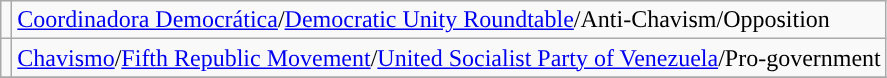<table class="wikitable">
<tr>
<td></td>
<td><a href='#'>Coordinadora Democrática</a>/<a href='#'>Democratic Unity Roundtable</a>/Anti-Chavism/Opposition</td>
</tr>
<tr>
<td></td>
<td><a href='#'>Chavismo</a>/<a href='#'>Fifth Republic Movement</a>/<a href='#'>United Socialist Party of Venezuela</a>/Pro-government</td>
</tr>
<tr>
</tr>
</table>
